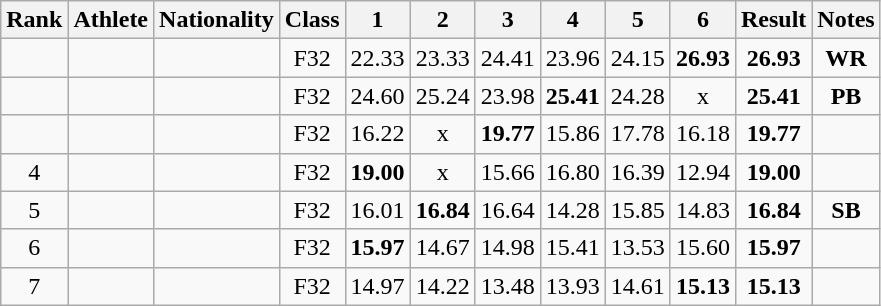<table class="wikitable sortable" style="text-align:center">
<tr>
<th>Rank</th>
<th>Athlete</th>
<th>Nationality</th>
<th>Class</th>
<th width="20">1</th>
<th width="20">2</th>
<th width="20">3</th>
<th width="20">4</th>
<th width="20">5</th>
<th width="20">6</th>
<th>Result</th>
<th>Notes</th>
</tr>
<tr>
<td></td>
<td align=left></td>
<td align="left"></td>
<td>F32</td>
<td>22.33</td>
<td>23.33</td>
<td>24.41</td>
<td>23.96</td>
<td>24.15</td>
<td><strong>26.93</strong></td>
<td><strong>26.93</strong></td>
<td><strong>WR</strong></td>
</tr>
<tr>
<td></td>
<td align=left></td>
<td align="left"></td>
<td>F32</td>
<td>24.60</td>
<td>25.24</td>
<td>23.98</td>
<td><strong>25.41</strong></td>
<td>24.28</td>
<td>x</td>
<td><strong>25.41</strong></td>
<td><strong>PB</strong></td>
</tr>
<tr>
<td></td>
<td align=left></td>
<td align="left"></td>
<td>F32</td>
<td>16.22</td>
<td>x</td>
<td><strong>19.77</strong></td>
<td>15.86</td>
<td>17.78</td>
<td>16.18</td>
<td><strong>19.77</strong></td>
<td></td>
</tr>
<tr>
<td>4</td>
<td align=left></td>
<td align="left"></td>
<td>F32</td>
<td><strong>19.00</strong></td>
<td>x</td>
<td>15.66</td>
<td>16.80</td>
<td>16.39</td>
<td>12.94</td>
<td><strong>19.00</strong></td>
<td></td>
</tr>
<tr>
<td>5</td>
<td align=left></td>
<td align="left"></td>
<td>F32</td>
<td>16.01</td>
<td><strong>16.84</strong></td>
<td>16.64</td>
<td>14.28</td>
<td>15.85</td>
<td>14.83</td>
<td><strong>16.84</strong></td>
<td><strong>SB</strong></td>
</tr>
<tr>
<td>6</td>
<td align=left></td>
<td align="left"></td>
<td>F32</td>
<td><strong>15.97</strong></td>
<td>14.67</td>
<td>14.98</td>
<td>15.41</td>
<td>13.53</td>
<td>15.60</td>
<td><strong>15.97</strong></td>
<td></td>
</tr>
<tr>
<td>7</td>
<td align=left></td>
<td align="left"></td>
<td>F32</td>
<td>14.97</td>
<td>14.22</td>
<td>13.48</td>
<td>13.93</td>
<td>14.61</td>
<td><strong>15.13</strong></td>
<td><strong>15.13</strong></td>
<td></td>
</tr>
</table>
